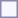<table style="border:1px solid #8888aa; background-color:#f7f8ff; padding:5px; font-size:95%; margin: 0px 12px 12px 0px;">
</table>
